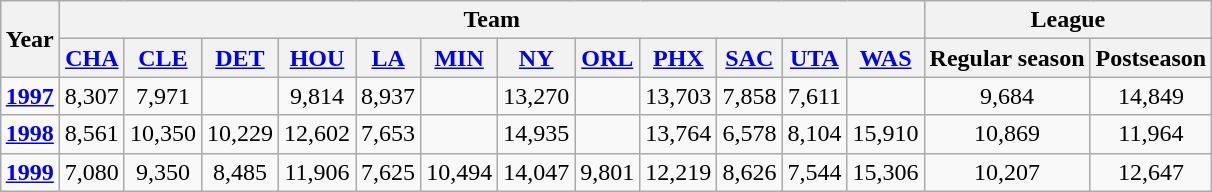<table class="wikitable" style="text-align:center; margin-left:auto; margin-right:auto">
<tr>
<th rowspan="2">Year</th>
<th colspan="12">Team</th>
<th colspan="2">League</th>
</tr>
<tr>
<th><a href='#'>CHA</a></th>
<th><a href='#'>CLE</a></th>
<th><a href='#'>DET</a></th>
<th><a href='#'>HOU</a></th>
<th><a href='#'>LA</a></th>
<th><a href='#'>MIN</a></th>
<th><a href='#'>NY</a></th>
<th><a href='#'>ORL</a></th>
<th><a href='#'>PHX</a></th>
<th><a href='#'>SAC</a></th>
<th><a href='#'>UTA</a></th>
<th><a href='#'>WAS</a></th>
<th>Regular season</th>
<th>Postseason</th>
</tr>
<tr>
<td><strong><a href='#'>1997</a></strong></td>
<td>8,307</td>
<td>7,971</td>
<td></td>
<td>9,814</td>
<td>8,937</td>
<td></td>
<td>13,270</td>
<td></td>
<td>13,703</td>
<td>7,858</td>
<td>7,611</td>
<td></td>
<td>9,684</td>
<td>14,849</td>
</tr>
<tr>
<td><strong><a href='#'>1998</a></strong></td>
<td>8,561</td>
<td>10,350</td>
<td>10,229</td>
<td>12,602</td>
<td>7,653</td>
<td></td>
<td>14,935</td>
<td></td>
<td>13,764</td>
<td>6,578</td>
<td>8,104</td>
<td>15,910</td>
<td>10,869</td>
<td>11,964</td>
</tr>
<tr>
<td><strong><a href='#'>1999</a></strong></td>
<td>7,080</td>
<td>9,350</td>
<td>8,485</td>
<td>11,906</td>
<td>7,625</td>
<td>10,494</td>
<td>14,047</td>
<td>9,801</td>
<td>12,219</td>
<td>8,626</td>
<td>7,544</td>
<td>15,306</td>
<td>10,207</td>
<td>12,647</td>
</tr>
</table>
